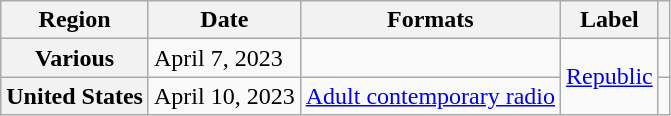<table class="wikitable plainrowheaders">
<tr>
<th scope="col">Region</th>
<th scope="col">Date</th>
<th scope="col">Formats</th>
<th scope="col">Label</th>
<th scope="col"></th>
</tr>
<tr>
<th scope="row">Various</th>
<td>April 7, 2023</td>
<td></td>
<td rowspan="2"><a href='#'>Republic</a></td>
<td style="text-align:center;"></td>
</tr>
<tr>
<th scope="row">United States</th>
<td>April 10, 2023</td>
<td rowspan="3"><a href='#'>Adult contemporary radio</a></td>
<td style="text-align:center;"></td>
</tr>
</table>
